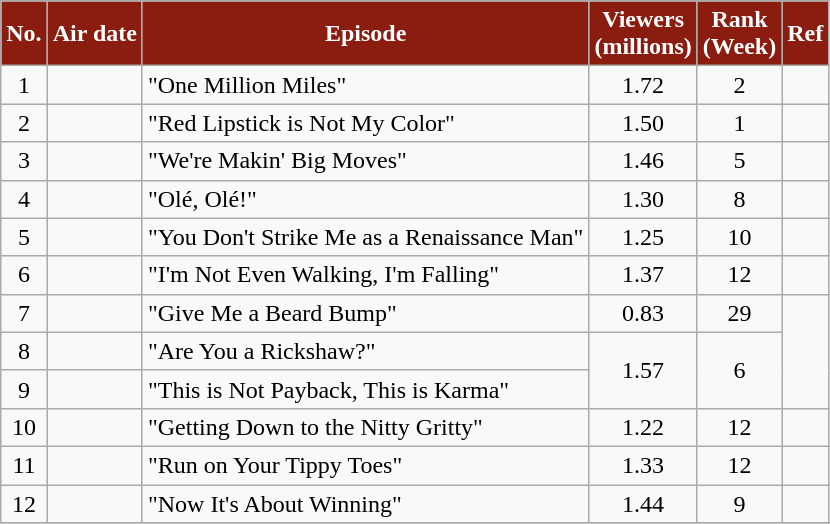<table class="wikitable" style="text-align:center;">
<tr>
<th style="background:#8b1c10; color:white;">No.</th>
<th style="background:#8b1c10; color:white;">Air date</th>
<th style="background:#8b1c10; color:white;">Episode</th>
<th style="background:#8b1c10; color:white;">Viewers<br>(millions)</th>
<th style="background:#8b1c10; color:white;">Rank<br>(Week)</th>
<th style="background:#8b1c10; color:white;">Ref</th>
</tr>
<tr>
<td>1</td>
<td></td>
<td style="text-align:left;">"One Million Miles"</td>
<td>1.72</td>
<td>2</td>
<td></td>
</tr>
<tr>
<td>2</td>
<td></td>
<td style="text-align:left;">"Red Lipstick is Not My Color"</td>
<td>1.50</td>
<td>1</td>
<td></td>
</tr>
<tr>
<td>3</td>
<td></td>
<td style="text-align:left;">"We're Makin' Big Moves"</td>
<td>1.46</td>
<td>5</td>
<td></td>
</tr>
<tr>
<td>4</td>
<td></td>
<td style="text-align:left;">"Olé, Olé!"</td>
<td>1.30</td>
<td>8</td>
<td></td>
</tr>
<tr>
<td>5</td>
<td></td>
<td style="text-align:left;">"You Don't Strike Me as a Renaissance Man"</td>
<td>1.25</td>
<td>10</td>
<td></td>
</tr>
<tr>
<td>6</td>
<td></td>
<td style="text-align:left;">"I'm Not Even Walking, I'm Falling"</td>
<td>1.37</td>
<td>12</td>
<td></td>
</tr>
<tr>
<td>7</td>
<td></td>
<td style="text-align:left;">"Give Me a Beard Bump"</td>
<td>0.83</td>
<td>29</td>
<td rowspan=3></td>
</tr>
<tr>
<td>8</td>
<td></td>
<td style="text-align:left;">"Are You a Rickshaw?"</td>
<td rowspan=2>1.57</td>
<td rowspan=2>6</td>
</tr>
<tr>
<td>9</td>
<td></td>
<td style="text-align:left;">"This is Not Payback, This is Karma"</td>
</tr>
<tr>
<td>10</td>
<td></td>
<td style="text-align:left;">"Getting Down to the Nitty Gritty"</td>
<td>1.22</td>
<td>12</td>
<td></td>
</tr>
<tr>
<td>11</td>
<td></td>
<td style="text-align:left;">"Run on Your Tippy Toes"</td>
<td>1.33</td>
<td>12</td>
<td></td>
</tr>
<tr>
<td>12</td>
<td></td>
<td style="text-align:left;">"Now It's About Winning"</td>
<td>1.44</td>
<td>9</td>
<td></td>
</tr>
<tr>
</tr>
</table>
